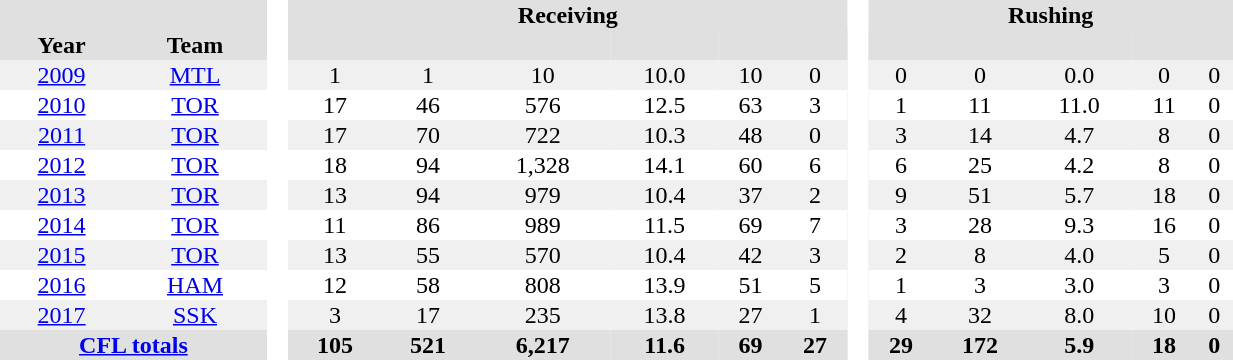<table BORDER="0" CELLPADDING="1" CELLSPACING="0" width="65%" style="text-align:center">
<tr bgcolor="#e0e0e0">
<th colspan="2"></th>
<th rowspan="100" bgcolor="#ffffff"> </th>
<th colspan="6">Receiving</th>
<th rowspan="100" bgcolor="#ffffff"> </th>
<th colspan="5">Rushing</th>
</tr>
<tr bgcolor="#e0e0e0">
<th>Year</th>
<th>Team</th>
<th></th>
<th></th>
<th></th>
<th></th>
<th></th>
<th></th>
<th></th>
<th></th>
<th></th>
<th></th>
<th></th>
</tr>
<tr ALIGN="center" bgcolor="#f0f0f0">
<td><a href='#'>2009</a></td>
<td><a href='#'>MTL</a></td>
<td>1</td>
<td>1</td>
<td>10</td>
<td>10.0</td>
<td>10</td>
<td>0</td>
<td>0</td>
<td>0</td>
<td>0.0</td>
<td>0</td>
<td>0</td>
</tr>
<tr ALIGN= "center">
<td><a href='#'>2010</a></td>
<td><a href='#'>TOR</a></td>
<td>17</td>
<td>46</td>
<td>576</td>
<td>12.5</td>
<td>63</td>
<td>3</td>
<td>1</td>
<td>11</td>
<td>11.0</td>
<td>11</td>
<td>0</td>
</tr>
<tr ALIGN= "center" bgcolor= "#f0f0f0">
<td><a href='#'>2011</a></td>
<td><a href='#'>TOR</a></td>
<td>17</td>
<td>70</td>
<td>722</td>
<td>10.3</td>
<td>48</td>
<td>0</td>
<td>3</td>
<td>14</td>
<td>4.7</td>
<td>8</td>
<td>0</td>
</tr>
<tr ALIGN= "center">
<td><a href='#'>2012</a></td>
<td><a href='#'>TOR</a></td>
<td>18</td>
<td>94</td>
<td>1,328</td>
<td>14.1</td>
<td>60</td>
<td>6</td>
<td>6</td>
<td>25</td>
<td>4.2</td>
<td>8</td>
<td>0</td>
</tr>
<tr ALIGN= "center" bgcolor= "#f0f0f0">
<td><a href='#'>2013</a></td>
<td><a href='#'>TOR</a></td>
<td>13</td>
<td>94</td>
<td>979</td>
<td>10.4</td>
<td>37</td>
<td>2</td>
<td>9</td>
<td>51</td>
<td>5.7</td>
<td>18</td>
<td>0</td>
</tr>
<tr ALIGN= "center">
<td><a href='#'>2014</a></td>
<td><a href='#'>TOR</a></td>
<td>11</td>
<td>86</td>
<td>989</td>
<td>11.5</td>
<td>69</td>
<td>7</td>
<td>3</td>
<td>28</td>
<td>9.3</td>
<td>16</td>
<td>0</td>
</tr>
<tr ALIGN= "center" bgcolor= "#f0f0f0">
<td><a href='#'>2015</a></td>
<td><a href='#'>TOR</a></td>
<td>13</td>
<td>55</td>
<td>570</td>
<td>10.4</td>
<td>42</td>
<td>3</td>
<td>2</td>
<td>8</td>
<td>4.0</td>
<td>5</td>
<td>0</td>
</tr>
<tr ALIGN= "center">
<td><a href='#'>2016</a></td>
<td><a href='#'>HAM</a></td>
<td>12</td>
<td>58</td>
<td>808</td>
<td>13.9</td>
<td>51</td>
<td>5</td>
<td>1</td>
<td>3</td>
<td>3.0</td>
<td>3</td>
<td>0</td>
</tr>
<tr ALIGN= "center" bgcolor= "#f0f0f0">
<td><a href='#'>2017</a></td>
<td><a href='#'>SSK</a></td>
<td>3</td>
<td>17</td>
<td>235</td>
<td>13.8</td>
<td>27</td>
<td>1</td>
<td>4</td>
<td>32</td>
<td>8.0</td>
<td>10</td>
<td>0</td>
</tr>
<tr bgcolor="#e0e0e0">
<th colspan="2"><a href='#'>CFL totals</a></th>
<th><strong>105</strong></th>
<th><strong>521</strong></th>
<th><strong>6,217</strong></th>
<th><strong>11.6</strong></th>
<th><strong>69</strong></th>
<th><strong>27</strong></th>
<th><strong>29</strong></th>
<th><strong>172</strong></th>
<th><strong>5.9</strong></th>
<th><strong>18</strong></th>
<th><strong>0</strong></th>
</tr>
</table>
